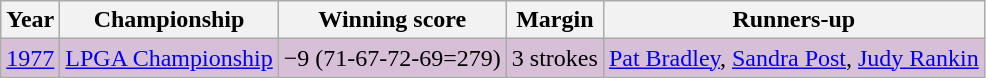<table class="wikitable">
<tr>
<th>Year</th>
<th>Championship</th>
<th>Winning score</th>
<th>Margin</th>
<th>Runners-up</th>
</tr>
<tr style="background:#D8BFD8;">
<td><a href='#'>1977</a></td>
<td><a href='#'>LPGA Championship</a></td>
<td>−9 (71-67-72-69=279)</td>
<td>3 strokes</td>
<td> <a href='#'>Pat Bradley</a>,  <a href='#'>Sandra Post</a>,  <a href='#'>Judy Rankin</a></td>
</tr>
</table>
